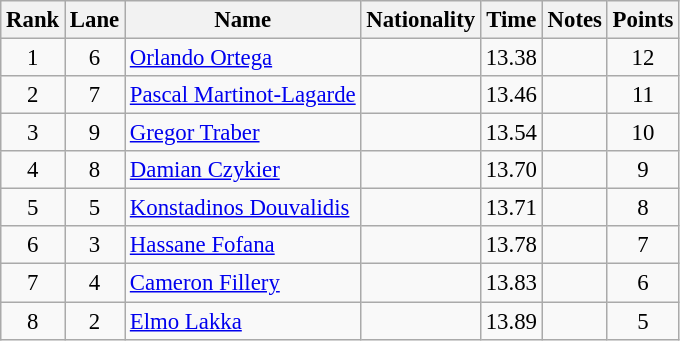<table class="wikitable sortable" style="text-align:center; font-size:95%">
<tr>
<th>Rank</th>
<th>Lane</th>
<th>Name</th>
<th>Nationality</th>
<th>Time</th>
<th>Notes</th>
<th>Points</th>
</tr>
<tr>
<td>1</td>
<td>6</td>
<td align=left><a href='#'>Orlando Ortega</a></td>
<td align=left></td>
<td>13.38</td>
<td></td>
<td>12</td>
</tr>
<tr>
<td>2</td>
<td>7</td>
<td align=left><a href='#'>Pascal Martinot-Lagarde</a></td>
<td align=left></td>
<td>13.46</td>
<td></td>
<td>11</td>
</tr>
<tr>
<td>3</td>
<td>9</td>
<td align=left><a href='#'>Gregor Traber</a></td>
<td align=left></td>
<td>13.54</td>
<td></td>
<td>10</td>
</tr>
<tr>
<td>4</td>
<td>8</td>
<td align=left><a href='#'>Damian Czykier</a></td>
<td align=left></td>
<td>13.70</td>
<td></td>
<td>9</td>
</tr>
<tr>
<td>5</td>
<td>5</td>
<td align=left><a href='#'>Konstadinos Douvalidis</a></td>
<td align=left></td>
<td>13.71</td>
<td></td>
<td>8</td>
</tr>
<tr>
<td>6</td>
<td>3</td>
<td align=left><a href='#'>Hassane Fofana</a></td>
<td align=left></td>
<td>13.78</td>
<td></td>
<td>7</td>
</tr>
<tr>
<td>7</td>
<td>4</td>
<td align=left><a href='#'>Cameron Fillery</a></td>
<td align=left></td>
<td>13.83</td>
<td></td>
<td>6</td>
</tr>
<tr>
<td>8</td>
<td>2</td>
<td align=left><a href='#'>Elmo Lakka</a></td>
<td align=left></td>
<td>13.89</td>
<td></td>
<td>5</td>
</tr>
</table>
